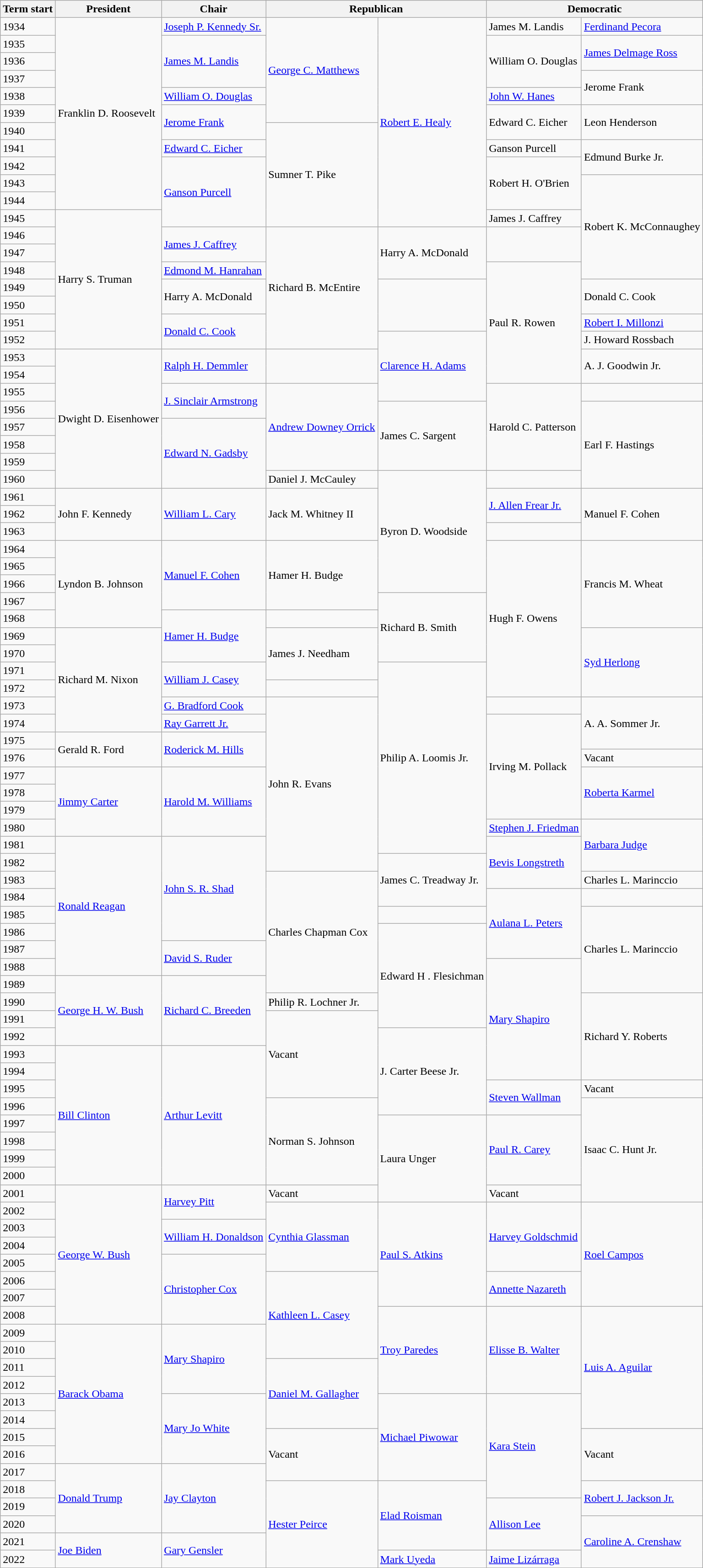<table class="wikitable">
<tr>
<th>Term start</th>
<th>President</th>
<th>Chair</th>
<th colspan="2">Republican</th>
<th colspan="2">Democratic</th>
</tr>
<tr>
<td>1934</td>
<td rowspan="11">Franklin D. Roosevelt</td>
<td><a href='#'>Joseph P. Kennedy Sr.</a></td>
<td rowspan="6"><a href='#'>George C. Matthews</a></td>
<td rowspan="12"><a href='#'>Robert E. Healy</a></td>
<td>James M. Landis</td>
<td><a href='#'>Ferdinand Pecora</a></td>
</tr>
<tr>
<td>1935</td>
<td rowspan="3"><a href='#'>James M. Landis</a></td>
<td rowspan="3">William O. Douglas</td>
<td rowspan="2"><a href='#'>James Delmage Ross</a></td>
</tr>
<tr>
<td>1936</td>
</tr>
<tr>
<td>1937</td>
<td rowspan="2">Jerome Frank</td>
</tr>
<tr>
<td>1938</td>
<td><a href='#'>William O. Douglas</a></td>
<td><a href='#'>John W. Hanes</a></td>
</tr>
<tr>
<td>1939</td>
<td rowspan="2"><a href='#'>Jerome Frank</a></td>
<td rowspan="2">Edward C. Eicher</td>
<td rowspan="2">Leon Henderson</td>
</tr>
<tr>
<td>1940</td>
<td rowspan="6">Sumner T. Pike</td>
</tr>
<tr>
<td>1941</td>
<td><a href='#'>Edward C. Eicher</a></td>
<td>Ganson Purcell</td>
<td rowspan="2">Edmund Burke Jr.</td>
</tr>
<tr>
<td>1942</td>
<td rowspan="4"><a href='#'>Ganson Purcell</a></td>
<td rowspan="3">Robert H. O'Brien</td>
</tr>
<tr>
<td>1943</td>
<td rowspan="6">Robert K. McConnaughey</td>
</tr>
<tr>
<td>1944</td>
</tr>
<tr>
<td>1945</td>
<td rowspan="10">Harry S. Truman</td>
<td>James J. Caffrey</td>
</tr>
<tr>
<td>1946</td>
<td rowspan="2"><a href='#'>James J. Caffrey</a></td>
<td rowspan="9">Richard B. McEntire</td>
<td rowspan="3">Harry A. McDonald</td>
<td rowspan="2"></td>
</tr>
<tr>
<td>1947</td>
</tr>
<tr>
<td>1948</td>
<td><a href='#'>Edmond M. Hanrahan</a></td>
<td rowspan="9">Paul R. Rowen</td>
</tr>
<tr>
<td>1949</td>
<td rowspan="3">Harry A. McDonald</td>
<td rowspan="5"></td>
<td rowspan="4">Donald C. Cook</td>
</tr>
<tr>
<td>1950</td>
</tr>
<tr>
<td rowspan="3">1951</td>
</tr>
<tr>
<td rowspan="3"><a href='#'>Donald C. Cook</a></td>
</tr>
<tr>
<td><a href='#'>Robert I. Millonzi</a></td>
</tr>
<tr>
<td>1952</td>
<td rowspan="4"><a href='#'>Clarence H. Adams</a></td>
<td>J. Howard Rossbach</td>
</tr>
<tr>
<td>1953</td>
<td rowspan="8">Dwight D. Eisenhower</td>
<td rowspan="2"><a href='#'>Ralph H. Demmler</a></td>
<td rowspan="2"></td>
<td rowspan="2">A. J. Goodwin Jr.</td>
</tr>
<tr>
<td>1954</td>
</tr>
<tr>
<td>1955</td>
<td rowspan="2"><a href='#'>J. Sinclair Armstrong</a></td>
<td rowspan="5"><a href='#'>Andrew Downey Orrick</a></td>
<td rowspan="5">Harold C. Patterson</td>
<td></td>
</tr>
<tr>
<td>1956</td>
<td rowspan="4">James C. Sargent</td>
<td rowspan="5">Earl F. Hastings</td>
</tr>
<tr>
<td>1957</td>
<td rowspan="4"><a href='#'>Edward N. Gadsby</a></td>
</tr>
<tr>
<td>1958</td>
</tr>
<tr>
<td>1959</td>
</tr>
<tr>
<td>1960</td>
<td>Daniel J. McCauley</td>
<td rowspan="7">Byron D. Woodside</td>
<td></td>
</tr>
<tr>
<td>1961</td>
<td rowspan="3">John F. Kennedy</td>
<td rowspan="3"><a href='#'>William L. Cary</a></td>
<td rowspan="3">Jack M. Whitney II</td>
<td rowspan="2"><a href='#'>J. Allen Frear Jr.</a></td>
<td rowspan="3">Manuel F. Cohen</td>
</tr>
<tr>
<td>1962</td>
</tr>
<tr>
<td>1963</td>
<td></td>
</tr>
<tr>
<td>1964</td>
<td rowspan="6">Lyndon B. Johnson</td>
<td rowspan="5"><a href='#'>Manuel F. Cohen</a></td>
<td rowspan="5">Hamer H. Budge</td>
<td rowspan="10">Hugh F. Owens</td>
<td rowspan="6">Francis M. Wheat</td>
</tr>
<tr>
<td>1965</td>
</tr>
<tr>
<td>1966</td>
</tr>
<tr>
<td>1967</td>
<td rowspan="5">Richard B. Smith</td>
</tr>
<tr>
<td rowspan="2">1968</td>
</tr>
<tr>
<td rowspan="3"><a href='#'>Hamer H. Budge</a></td>
<td></td>
</tr>
<tr>
<td>1969</td>
<td rowspan="7">Richard M. Nixon</td>
<td rowspan="3">James J. Needham</td>
<td rowspan="4"><a href='#'>Syd Herlong</a></td>
</tr>
<tr>
<td>1970</td>
</tr>
<tr>
<td>1971</td>
<td rowspan="2"><a href='#'>William J. Casey</a></td>
<td rowspan="12">Philip A. Loomis Jr.</td>
</tr>
<tr>
<td>1972</td>
<td></td>
</tr>
<tr>
<td rowspan="2">1973</td>
<td><a href='#'>G. Bradford Cook</a></td>
<td rowspan="11">John R. Evans</td>
<td></td>
<td rowspan="4">A. A. Sommer Jr.</td>
</tr>
<tr>
<td rowspan="2"><a href='#'>Ray Garrett Jr.</a></td>
<td rowspan="7">Irving M. Pollack</td>
</tr>
<tr>
<td>1974</td>
</tr>
<tr>
<td>1975</td>
<td rowspan="2">Gerald R. Ford</td>
<td rowspan="2"><a href='#'>Roderick M. Hills</a></td>
</tr>
<tr>
<td>1976</td>
<td>Vacant</td>
</tr>
<tr>
<td>1977</td>
<td rowspan="4"><a href='#'>Jimmy Carter</a></td>
<td rowspan="4"><a href='#'>Harold M. Williams</a></td>
<td rowspan="3"><a href='#'>Roberta Karmel</a></td>
</tr>
<tr>
<td>1978</td>
</tr>
<tr>
<td>1979</td>
</tr>
<tr>
<td>1980</td>
<td><a href='#'>Stephen J. Friedman</a></td>
<td rowspan="3"><a href='#'>Barbara Judge</a></td>
</tr>
<tr>
<td>1981</td>
<td rowspan="8"><a href='#'>Ronald Reagan</a></td>
<td rowspan="6"><a href='#'>John S. R. Shad</a></td>
<td rowspan="3"><a href='#'>Bevis Longstreth</a></td>
</tr>
<tr>
<td>1982</td>
<td rowspan="3">James C. Treadway Jr.</td>
</tr>
<tr>
<td>1983</td>
<td rowspan="7">Charles Chapman Cox</td>
<td>Charles L. Marinccio</td>
</tr>
<tr>
<td>1984</td>
<td rowspan="4"><a href='#'>Aulana L. Peters</a></td>
<td></td>
</tr>
<tr>
<td>1985</td>
<td></td>
<td rowspan="5">Charles L. Marinccio</td>
</tr>
<tr>
<td>1986</td>
<td rowspan="6">Edward H . Flesichman</td>
</tr>
<tr>
<td>1987</td>
<td rowspan="2"><a href='#'>David S. Ruder</a></td>
</tr>
<tr>
<td>1988</td>
<td rowspan="7"><a href='#'>Mary Shapiro</a></td>
</tr>
<tr>
<td>1989</td>
<td rowspan="4"><a href='#'>George H. W. Bush</a></td>
<td rowspan="4"><a href='#'>Richard C. Breeden</a></td>
</tr>
<tr>
<td>1990</td>
<td>Philip R. Lochner Jr.</td>
<td rowspan="5">Richard Y. Roberts</td>
</tr>
<tr>
<td>1991</td>
<td rowspan="5">Vacant</td>
</tr>
<tr>
<td>1992</td>
<td rowspan="5">J. Carter Beese Jr.</td>
</tr>
<tr>
<td>1993</td>
<td rowspan="8"><a href='#'>Bill Clinton</a></td>
<td rowspan="8"><a href='#'>Arthur Levitt</a></td>
</tr>
<tr>
<td>1994</td>
</tr>
<tr>
<td>1995</td>
<td rowspan="2"><a href='#'>Steven Wallman</a></td>
<td>Vacant</td>
</tr>
<tr>
<td>1996</td>
<td rowspan="5">Norman S. Johnson</td>
<td rowspan="6">Isaac C. Hunt Jr.</td>
</tr>
<tr>
<td>1997</td>
<td rowspan="5">Laura Unger</td>
<td rowspan="4"><a href='#'>Paul R. Carey</a></td>
</tr>
<tr>
<td>1998</td>
</tr>
<tr>
<td>1999</td>
</tr>
<tr>
<td>2000</td>
</tr>
<tr>
<td>2001</td>
<td rowspan="8"><a href='#'>George W. Bush</a></td>
<td rowspan="2"><a href='#'>Harvey Pitt</a></td>
<td>Vacant</td>
<td>Vacant</td>
</tr>
<tr>
<td>2002</td>
<td rowspan="4"><a href='#'>Cynthia Glassman</a></td>
<td rowspan="6"><a href='#'>Paul S. Atkins</a></td>
<td rowspan="4"><a href='#'>Harvey Goldschmid</a></td>
<td rowspan="6"><a href='#'>Roel Campos</a></td>
</tr>
<tr>
<td>2003</td>
<td rowspan="2"><a href='#'>William H. Donaldson</a></td>
</tr>
<tr>
<td>2004</td>
</tr>
<tr>
<td>2005</td>
<td rowspan="4"><a href='#'>Christopher Cox</a></td>
</tr>
<tr>
<td>2006</td>
<td rowspan="5"><a href='#'>Kathleen L. Casey</a></td>
<td rowspan="2"><a href='#'>Annette Nazareth</a></td>
</tr>
<tr>
<td>2007</td>
</tr>
<tr>
<td>2008</td>
<td rowspan="5"><a href='#'>Troy Paredes</a></td>
<td rowspan="5"><a href='#'>Elisse B. Walter</a></td>
<td rowspan="7"><a href='#'>Luis A. Aguilar</a></td>
</tr>
<tr>
<td>2009</td>
<td rowspan="8"><a href='#'>Barack Obama</a></td>
<td rowspan="4"><a href='#'>Mary Shapiro</a></td>
</tr>
<tr>
<td>2010</td>
</tr>
<tr>
<td>2011</td>
<td rowspan="4"><a href='#'>Daniel M. Gallagher</a></td>
</tr>
<tr>
<td>2012</td>
</tr>
<tr>
<td>2013</td>
<td rowspan="4"><a href='#'>Mary Jo White</a></td>
<td rowspan="5"><a href='#'>Michael Piwowar</a></td>
<td rowspan="6"><a href='#'>Kara Stein</a></td>
</tr>
<tr>
<td>2014</td>
</tr>
<tr>
<td>2015</td>
<td rowspan="3">Vacant</td>
<td rowspan="3">Vacant</td>
</tr>
<tr>
<td>2016</td>
</tr>
<tr>
<td>2017</td>
<td rowspan="4"><a href='#'>Donald Trump</a></td>
<td rowspan="4"><a href='#'>Jay Clayton</a></td>
</tr>
<tr>
<td>2018</td>
<td rowspan="5"><a href='#'>Hester Peirce</a></td>
<td rowspan="4"><a href='#'>Elad Roisman</a></td>
<td rowspan="2"><a href='#'>Robert J. Jackson Jr.</a></td>
</tr>
<tr>
<td>2019</td>
<td rowspan="3"><a href='#'>Allison Lee</a></td>
</tr>
<tr>
<td>2020</td>
<td rowspan="3"><a href='#'>Caroline A. Crenshaw</a></td>
</tr>
<tr>
<td>2021</td>
<td rowspan="2"><a href='#'>Joe Biden</a></td>
<td rowspan="2"><a href='#'>Gary Gensler</a></td>
</tr>
<tr>
<td>2022</td>
<td><a href='#'>Mark Uyeda</a></td>
<td><a href='#'>Jaime Lizárraga</a></td>
</tr>
</table>
